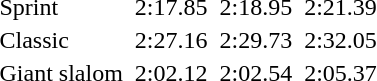<table>
<tr>
<td>Sprint</td>
<td></td>
<td>2:17.85</td>
<td></td>
<td>2:18.95</td>
<td></td>
<td>2:21.39</td>
</tr>
<tr>
<td>Classic</td>
<td></td>
<td>2:27.16</td>
<td></td>
<td>2:29.73</td>
<td></td>
<td>2:32.05</td>
</tr>
<tr>
<td>Giant slalom</td>
<td></td>
<td>2:02.12</td>
<td></td>
<td>2:02.54</td>
<td></td>
<td>2:05.37</td>
</tr>
</table>
